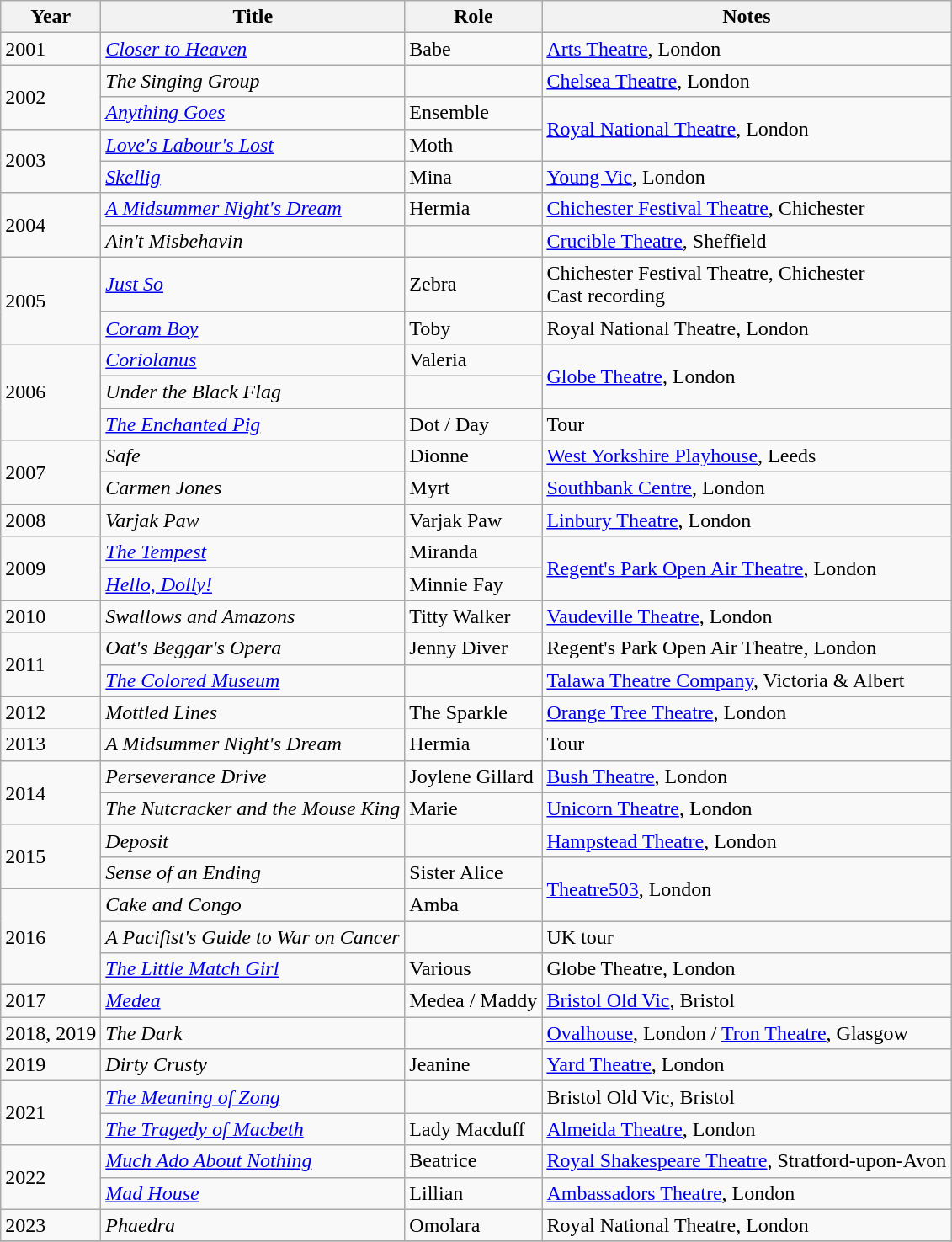<table class="wikitable sortable">
<tr>
<th>Year</th>
<th>Title</th>
<th>Role</th>
<th class="unsortable">Notes</th>
</tr>
<tr>
<td>2001</td>
<td><em><a href='#'>Closer to Heaven</a></em></td>
<td>Babe</td>
<td><a href='#'>Arts Theatre</a>, London</td>
</tr>
<tr>
<td rowspan="2">2002</td>
<td><em>The Singing Group</em></td>
<td></td>
<td><a href='#'>Chelsea Theatre</a>, London</td>
</tr>
<tr>
<td><em><a href='#'>Anything Goes</a></em></td>
<td>Ensemble</td>
<td rowspan="2"><a href='#'>Royal National Theatre</a>, London</td>
</tr>
<tr>
<td rowspan="2">2003</td>
<td><em><a href='#'>Love's Labour's Lost</a></em></td>
<td>Moth</td>
</tr>
<tr>
<td><em><a href='#'>Skellig</a></em></td>
<td>Mina</td>
<td><a href='#'>Young Vic</a>, London</td>
</tr>
<tr>
<td rowspan="2">2004</td>
<td><em><a href='#'>A Midsummer Night's Dream</a></em></td>
<td>Hermia</td>
<td><a href='#'>Chichester Festival Theatre</a>, Chichester</td>
</tr>
<tr>
<td><em>Ain't Misbehavin</em></td>
<td></td>
<td><a href='#'>Crucible Theatre</a>, Sheffield</td>
</tr>
<tr>
<td rowspan="2">2005</td>
<td><em><a href='#'>Just So</a></em></td>
<td>Zebra</td>
<td>Chichester Festival Theatre, Chichester<br>Cast recording</td>
</tr>
<tr>
<td><em><a href='#'>Coram Boy</a></em></td>
<td>Toby</td>
<td>Royal National Theatre, London</td>
</tr>
<tr>
<td rowspan="3">2006</td>
<td><em><a href='#'>Coriolanus</a></em></td>
<td>Valeria</td>
<td rowspan="2"><a href='#'>Globe Theatre</a>, London</td>
</tr>
<tr>
<td><em>Under the Black Flag</em></td>
<td></td>
</tr>
<tr>
<td><em><a href='#'>The Enchanted Pig</a></em></td>
<td>Dot / Day</td>
<td>Tour</td>
</tr>
<tr>
<td rowspan="2">2007</td>
<td><em>Safe</em></td>
<td>Dionne</td>
<td><a href='#'>West Yorkshire Playhouse</a>, Leeds</td>
</tr>
<tr>
<td><em>Carmen Jones</em></td>
<td>Myrt</td>
<td><a href='#'>Southbank Centre</a>, London</td>
</tr>
<tr>
<td>2008</td>
<td><em>Varjak Paw</em></td>
<td>Varjak Paw</td>
<td><a href='#'>Linbury Theatre</a>, London</td>
</tr>
<tr>
<td rowspan="2">2009</td>
<td><em><a href='#'>The Tempest</a></em></td>
<td>Miranda</td>
<td rowspan="2"><a href='#'>Regent's Park Open Air Theatre</a>, London</td>
</tr>
<tr>
<td><em><a href='#'>Hello, Dolly!</a></em></td>
<td>Minnie Fay</td>
</tr>
<tr>
<td>2010</td>
<td><em>Swallows and Amazons</em></td>
<td>Titty Walker</td>
<td><a href='#'>Vaudeville Theatre</a>, London</td>
</tr>
<tr>
<td rowspan="2">2011</td>
<td><em>Oat's Beggar's Opera</em></td>
<td>Jenny Diver</td>
<td>Regent's Park Open Air Theatre, London</td>
</tr>
<tr>
<td><em><a href='#'>The Colored Museum</a></em></td>
<td></td>
<td><a href='#'>Talawa Theatre Company</a>, Victoria & Albert</td>
</tr>
<tr>
<td>2012</td>
<td><em>Mottled Lines</em></td>
<td>The Sparkle</td>
<td><a href='#'>Orange Tree Theatre</a>, London</td>
</tr>
<tr>
<td>2013</td>
<td><em>A Midsummer Night's Dream</em></td>
<td>Hermia</td>
<td>Tour</td>
</tr>
<tr>
<td rowspan="2">2014</td>
<td><em>Perseverance Drive</em></td>
<td>Joylene Gillard</td>
<td><a href='#'>Bush Theatre</a>, London</td>
</tr>
<tr>
<td><em>The Nutcracker and the Mouse King</em></td>
<td>Marie</td>
<td><a href='#'>Unicorn Theatre</a>, London</td>
</tr>
<tr>
<td rowspan="2">2015</td>
<td><em>Deposit</em></td>
<td></td>
<td><a href='#'>Hampstead Theatre</a>, London</td>
</tr>
<tr>
<td><em>Sense of an Ending</em></td>
<td>Sister Alice</td>
<td rowspan="2"><a href='#'>Theatre503</a>, London</td>
</tr>
<tr>
<td rowspan="3">2016</td>
<td><em>Cake and Congo</em></td>
<td>Amba</td>
</tr>
<tr>
<td><em>A Pacifist's Guide to War on Cancer</em></td>
<td></td>
<td>UK tour</td>
</tr>
<tr>
<td><em><a href='#'>The Little Match Girl</a></em></td>
<td>Various</td>
<td>Globe Theatre, London</td>
</tr>
<tr>
<td>2017</td>
<td><em><a href='#'>Medea</a></em></td>
<td>Medea / Maddy</td>
<td><a href='#'>Bristol Old Vic</a>, Bristol</td>
</tr>
<tr>
<td>2018, 2019</td>
<td><em>The Dark</em></td>
<td></td>
<td><a href='#'>Ovalhouse</a>, London / <a href='#'>Tron Theatre</a>, Glasgow</td>
</tr>
<tr>
<td>2019</td>
<td><em>Dirty Crusty</em></td>
<td>Jeanine</td>
<td><a href='#'>Yard Theatre</a>, London</td>
</tr>
<tr>
<td rowspan="2">2021</td>
<td><em><a href='#'>The Meaning of Zong</a></em></td>
<td></td>
<td>Bristol Old Vic, Bristol</td>
</tr>
<tr>
<td><em><a href='#'>The Tragedy of Macbeth</a></em></td>
<td>Lady Macduff</td>
<td><a href='#'>Almeida Theatre</a>, London</td>
</tr>
<tr>
<td rowspan="2">2022</td>
<td><em><a href='#'>Much Ado About Nothing</a></em></td>
<td>Beatrice</td>
<td><a href='#'>Royal Shakespeare Theatre</a>, Stratford-upon-Avon</td>
</tr>
<tr>
<td><em><a href='#'>Mad House</a></em></td>
<td>Lillian</td>
<td><a href='#'>Ambassadors Theatre</a>, London</td>
</tr>
<tr>
<td>2023</td>
<td><em>Phaedra</em></td>
<td>Omolara</td>
<td>Royal National Theatre, London</td>
</tr>
<tr>
</tr>
</table>
